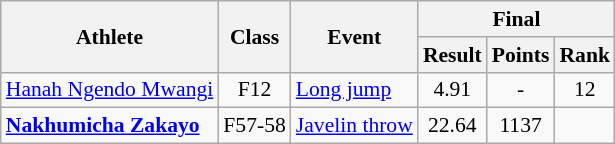<table class=wikitable style="font-size:90%">
<tr>
<th rowspan="2">Athlete</th>
<th rowspan="2">Class</th>
<th rowspan="2">Event</th>
<th colspan="3">Final</th>
</tr>
<tr>
<th>Result</th>
<th>Points</th>
<th>Rank</th>
</tr>
<tr>
<td><a href='#'>Hanah Ngendo Mwangi</a></td>
<td style="text-align:center;">F12</td>
<td><a href='#'>Long jump</a></td>
<td style="text-align:center;">4.91</td>
<td style="text-align:center;">-</td>
<td style="text-align:center;">12</td>
</tr>
<tr>
<td><strong><a href='#'>Nakhumicha Zakayo</a></strong></td>
<td style="text-align:center;">F57-58</td>
<td><a href='#'>Javelin throw</a></td>
<td style="text-align:center;">22.64</td>
<td style="text-align:center;">1137</td>
<td style="text-align:center;"></td>
</tr>
</table>
